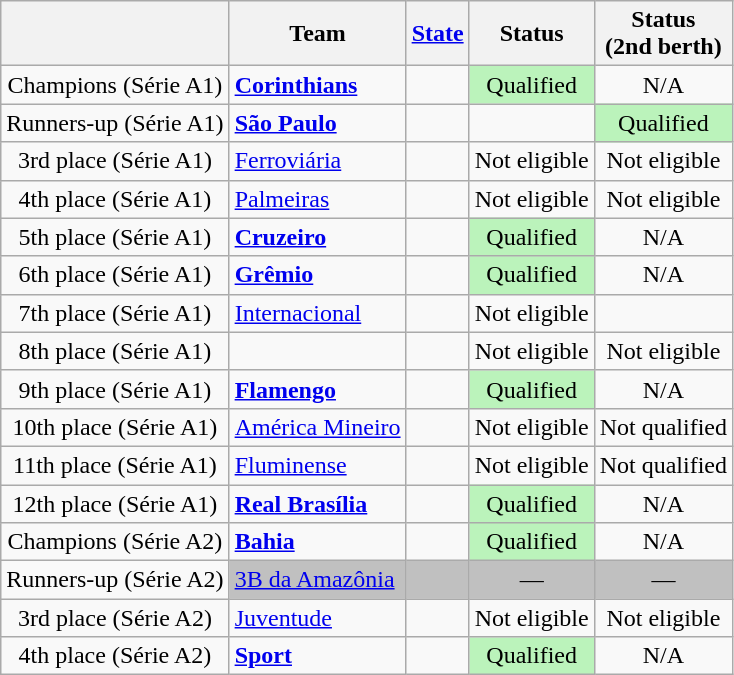<table class="wikitable" style="text-align:center">
<tr>
<th></th>
<th>Team</th>
<th><a href='#'>State</a></th>
<th>Status</th>
<th>Status<br>(2nd berth)</th>
</tr>
<tr>
<td>Champions (Série A1)</td>
<td align=left><strong><a href='#'>Corinthians</a></strong></td>
<td align=left></td>
<td bgcolor=#BBF3BB>Qualified</td>
<td>N/A</td>
</tr>
<tr>
<td>Runners-up (Série A1)</td>
<td align=left><strong><a href='#'>São Paulo</a></strong></td>
<td align=left></td>
<td></td>
<td bgcolor=#BBF3BB>Qualified</td>
</tr>
<tr>
<td>3rd place (Série A1)</td>
<td align=left><a href='#'>Ferroviária</a></td>
<td align=left></td>
<td>Not eligible</td>
<td>Not eligible</td>
</tr>
<tr>
<td>4th place (Série A1)</td>
<td align=left><a href='#'>Palmeiras</a></td>
<td align=left></td>
<td>Not eligible</td>
<td>Not eligible</td>
</tr>
<tr>
<td>5th place (Série A1)</td>
<td align=left><strong><a href='#'>Cruzeiro</a></strong></td>
<td align=left></td>
<td bgcolor=#BBF3BB>Qualified</td>
<td>N/A</td>
</tr>
<tr>
<td>6th place (Série A1)</td>
<td align=left><strong><a href='#'>Grêmio</a></strong></td>
<td align=left></td>
<td bgcolor=#BBF3BB>Qualified</td>
<td>N/A</td>
</tr>
<tr>
<td>7th place (Série A1)</td>
<td align=left><a href='#'>Internacional</a></td>
<td align=left></td>
<td>Not eligible</td>
<td></td>
</tr>
<tr>
<td>8th place (Série A1)</td>
<td align=left></td>
<td align=left></td>
<td>Not eligible</td>
<td>Not eligible</td>
</tr>
<tr>
<td>9th place (Série A1)</td>
<td align=left><strong><a href='#'>Flamengo</a></strong></td>
<td align=left></td>
<td bgcolor=#BBF3BB>Qualified</td>
<td>N/A</td>
</tr>
<tr>
<td>10th place (Série A1)</td>
<td align=left><a href='#'>América Mineiro</a></td>
<td align=left></td>
<td>Not eligible</td>
<td>Not qualified</td>
</tr>
<tr>
<td>11th place (Série A1)</td>
<td align=left><a href='#'>Fluminense</a></td>
<td align=left></td>
<td>Not eligible</td>
<td>Not qualified</td>
</tr>
<tr>
<td>12th place (Série A1)</td>
<td align=left><strong><a href='#'>Real Brasília</a></strong></td>
<td align=left></td>
<td bgcolor=#BBF3BB>Qualified</td>
<td>N/A</td>
</tr>
<tr>
<td>Champions (Série A2)</td>
<td align=left><strong><a href='#'>Bahia</a></strong></td>
<td align=left></td>
<td bgcolor=#BBF3BB>Qualified</td>
<td>N/A</td>
</tr>
<tr>
<td>Runners-up (Série A2)</td>
<td align=left bgcolor=silver><a href='#'>3B da Amazônia</a></td>
<td align=left bgcolor=silver></td>
<td bgcolor=silver>—</td>
<td bgcolor=silver>—</td>
</tr>
<tr>
<td>3rd place (Série A2)</td>
<td align=left><a href='#'>Juventude</a></td>
<td align=left></td>
<td>Not eligible</td>
<td>Not eligible</td>
</tr>
<tr>
<td>4th place (Série A2)</td>
<td align=left><strong><a href='#'>Sport</a></strong></td>
<td align=left></td>
<td bgcolor=#BBF3BB>Qualified</td>
<td>N/A</td>
</tr>
</table>
